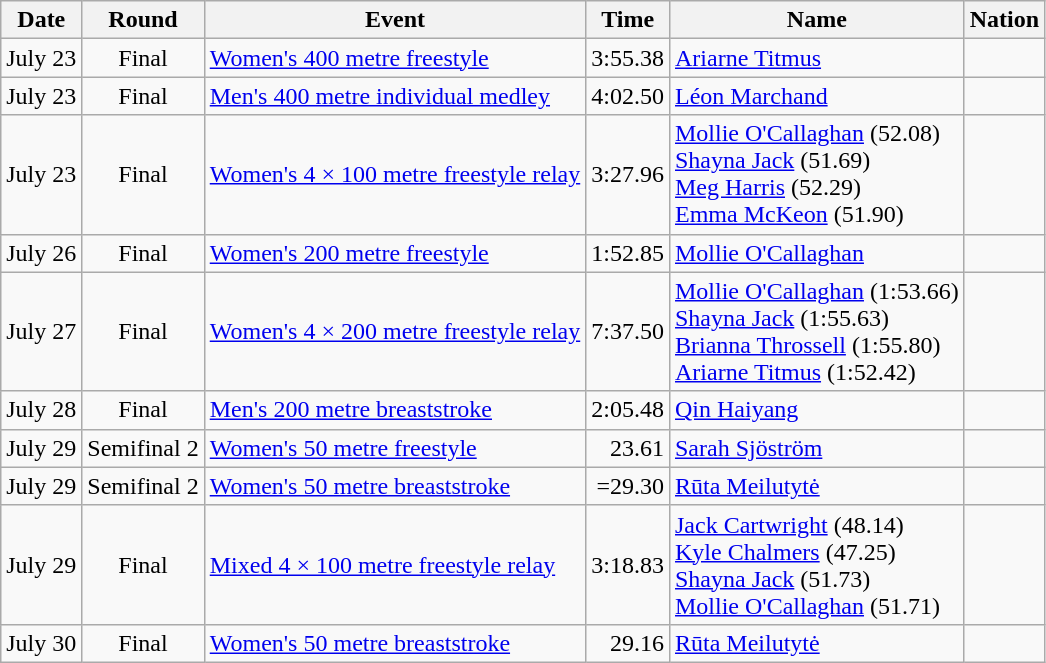<table class="wikitable">
<tr>
<th>Date</th>
<th>Round</th>
<th>Event</th>
<th>Time</th>
<th>Name</th>
<th>Nation</th>
</tr>
<tr>
<td>July 23</td>
<td style="text-align:center;">Final</td>
<td><a href='#'>Women's 400 metre freestyle</a></td>
<td align="right">3:55.38</td>
<td><a href='#'>Ariarne Titmus</a></td>
<td></td>
</tr>
<tr>
<td>July 23</td>
<td style="text-align:center;">Final</td>
<td><a href='#'>Men's 400 metre individual medley</a></td>
<td align="right">4:02.50</td>
<td><a href='#'>Léon Marchand</a></td>
<td></td>
</tr>
<tr>
<td>July 23</td>
<td style="text-align:center;">Final</td>
<td><a href='#'>Women's 4 × 100 metre freestyle relay</a></td>
<td align="right">3:27.96</td>
<td><a href='#'>Mollie O'Callaghan</a> (52.08)<br> <a href='#'>Shayna Jack</a> (51.69) <br><a href='#'>Meg Harris</a> (52.29) <br> <a href='#'>Emma McKeon</a> (51.90)</td>
<td></td>
</tr>
<tr>
<td>July 26</td>
<td style="text-align:center;">Final</td>
<td><a href='#'>Women's 200 metre freestyle</a></td>
<td align="right">1:52.85</td>
<td><a href='#'>Mollie O'Callaghan</a></td>
<td></td>
</tr>
<tr>
<td>July 27</td>
<td style="text-align:center;">Final</td>
<td><a href='#'>Women's 4 × 200 metre freestyle relay</a></td>
<td align="right">7:37.50</td>
<td><a href='#'>Mollie O'Callaghan</a> (1:53.66)<br> <a href='#'>Shayna Jack</a> (1:55.63) <br><a href='#'>Brianna Throssell</a> (1:55.80) <br> <a href='#'>Ariarne Titmus</a> (1:52.42)</td>
<td></td>
</tr>
<tr>
<td>July 28</td>
<td style="text-align:center;">Final</td>
<td><a href='#'>Men's 200 metre breaststroke</a></td>
<td align="right">2:05.48</td>
<td><a href='#'>Qin Haiyang</a></td>
<td></td>
</tr>
<tr>
<td>July 29</td>
<td style="text-align:center;">Semifinal 2</td>
<td><a href='#'>Women's 50 metre freestyle</a></td>
<td align="right">23.61</td>
<td><a href='#'>Sarah Sjöström</a></td>
<td></td>
</tr>
<tr>
<td>July 29</td>
<td style="text-align:center;">Semifinal 2</td>
<td><a href='#'>Women's 50 metre breaststroke</a></td>
<td align="right">=29.30</td>
<td><a href='#'>Rūta Meilutytė</a></td>
<td></td>
</tr>
<tr>
<td>July 29</td>
<td style="text-align:center;">Final</td>
<td><a href='#'>Mixed 4 × 100 metre freestyle relay</a></td>
<td align="right">3:18.83</td>
<td><a href='#'>Jack Cartwright</a> (48.14)<br> <a href='#'>Kyle Chalmers</a> (47.25) <br><a href='#'>Shayna Jack</a> (51.73) <br> <a href='#'>Mollie O'Callaghan</a> (51.71)</td>
<td></td>
</tr>
<tr>
<td>July 30</td>
<td style="text-align:center;">Final</td>
<td><a href='#'>Women's 50 metre breaststroke</a></td>
<td align="right">29.16</td>
<td><a href='#'>Rūta Meilutytė</a></td>
<td></td>
</tr>
</table>
